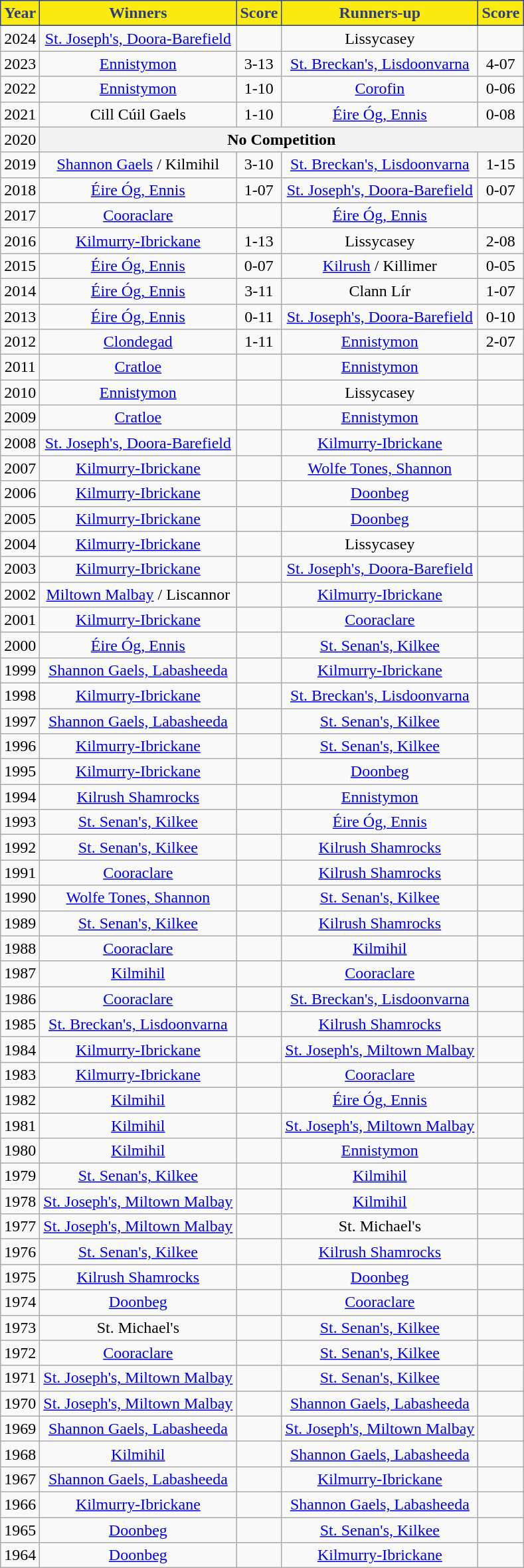<table class="wikitable" style="text-align:center;">
<tr>
<th style="background:#FBEA0E;color:#2D3E82;border:1px solid #2D3E82">Year</th>
<th style="background:#FBEA0E;color:#2D3E82;border:1px solid #2D3E82">Winners</th>
<th style="background:#FBEA0E;color:#2D3E82;border:1px solid #2D3E82">Score</th>
<th style="background:#FBEA0E;color:#2D3E82;border:1px solid #2D3E82">Runners-up</th>
<th style="background:#FBEA0E;color:#2D3E82;border:1px solid #2D3E82">Score</th>
</tr>
<tr>
<td>2024</td>
<td><a href='#'>St. Joseph's, Doora-Barefield</a></td>
<td></td>
<td>Lissycasey</td>
<td></td>
</tr>
<tr>
<td>2023</td>
<td><a href='#'>Ennistymon</a></td>
<td>3-13</td>
<td><a href='#'>St. Breckan's, Lisdoonvarna</a></td>
<td>4-07</td>
</tr>
<tr>
<td>2022</td>
<td><a href='#'>Ennistymon</a></td>
<td>1-10</td>
<td><a href='#'>Corofin</a></td>
<td>0-06</td>
</tr>
<tr>
<td>2021</td>
<td>Cill Cúil Gaels</td>
<td>1-10</td>
<td><a href='#'>Éire Óg, Ennis</a></td>
<td>0-08</td>
</tr>
<tr>
<td>2020</td>
<th colspan=4 align=center>No Competition</th>
</tr>
<tr>
<td>2019</td>
<td><a href='#'>Shannon Gaels</a> / Kilmihil</td>
<td>3-10</td>
<td><a href='#'>St. Breckan's, Lisdoonvarna</a></td>
<td>1-15</td>
</tr>
<tr>
<td>2018</td>
<td><a href='#'>Éire Óg, Ennis</a></td>
<td>1-07</td>
<td><a href='#'>St. Joseph's, Doora-Barefield</a></td>
<td>0-07</td>
</tr>
<tr>
<td>2017</td>
<td><a href='#'>Cooraclare</a></td>
<td></td>
<td><a href='#'>Éire Óg, Ennis</a></td>
<td></td>
</tr>
<tr>
<td>2016</td>
<td><a href='#'>Kilmurry-Ibrickane</a></td>
<td>1-13</td>
<td>Lissycasey</td>
<td>2-08</td>
</tr>
<tr>
<td>2015</td>
<td><a href='#'>Éire Óg, Ennis</a></td>
<td>0-07</td>
<td><a href='#'>Kilrush</a> / Killimer</td>
<td>0-05</td>
</tr>
<tr>
<td>2014</td>
<td><a href='#'>Éire Óg, Ennis</a></td>
<td>3-11</td>
<td>Clann Lír</td>
<td>1-07</td>
</tr>
<tr>
<td>2013</td>
<td><a href='#'>Éire Óg, Ennis</a></td>
<td>0-11</td>
<td><a href='#'>St. Joseph's, Doora-Barefield</a></td>
<td>0-10</td>
</tr>
<tr>
<td>2012</td>
<td><a href='#'>Clondegad</a></td>
<td>1-11</td>
<td><a href='#'>Ennistymon</a></td>
<td>2-07</td>
</tr>
<tr>
<td>2011</td>
<td><a href='#'>Cratloe</a></td>
<td></td>
<td><a href='#'>Ennistymon</a></td>
<td></td>
</tr>
<tr>
<td>2010</td>
<td><a href='#'>Ennistymon</a></td>
<td></td>
<td>Lissycasey</td>
<td></td>
</tr>
<tr>
<td>2009</td>
<td><a href='#'>Cratloe</a></td>
<td></td>
<td><a href='#'>Ennistymon</a></td>
<td></td>
</tr>
<tr>
<td>2008</td>
<td><a href='#'>St. Joseph's, Doora-Barefield</a></td>
<td></td>
<td><a href='#'>Kilmurry-Ibrickane</a></td>
<td></td>
</tr>
<tr>
<td>2007</td>
<td><a href='#'>Kilmurry-Ibrickane</a></td>
<td></td>
<td><a href='#'>Wolfe Tones, Shannon</a></td>
<td></td>
</tr>
<tr>
<td>2006</td>
<td><a href='#'>Kilmurry-Ibrickane</a></td>
<td></td>
<td><a href='#'>Doonbeg</a></td>
<td></td>
</tr>
<tr>
<td>2005</td>
<td><a href='#'>Kilmurry-Ibrickane</a></td>
<td></td>
<td><a href='#'>Doonbeg</a></td>
<td></td>
</tr>
<tr>
<td>2004</td>
<td><a href='#'>Kilmurry-Ibrickane</a></td>
<td></td>
<td>Lissycasey</td>
<td></td>
</tr>
<tr>
<td>2003</td>
<td><a href='#'>Kilmurry-Ibrickane</a></td>
<td></td>
<td><a href='#'>St. Joseph's, Doora-Barefield</a></td>
<td></td>
</tr>
<tr>
<td>2002</td>
<td><a href='#'>Miltown Malbay</a> / Liscannor</td>
<td></td>
<td><a href='#'>Kilmurry-Ibrickane</a></td>
<td></td>
</tr>
<tr>
<td>2001</td>
<td><a href='#'>Kilmurry-Ibrickane</a></td>
<td></td>
<td><a href='#'>Cooraclare</a></td>
<td></td>
</tr>
<tr>
<td>2000</td>
<td><a href='#'>Éire Óg, Ennis</a></td>
<td></td>
<td><a href='#'>St. Senan's, Kilkee</a></td>
<td></td>
</tr>
<tr>
<td>1999</td>
<td><a href='#'>Shannon Gaels, Labasheeda</a></td>
<td></td>
<td><a href='#'>Kilmurry-Ibrickane</a></td>
<td></td>
</tr>
<tr>
<td>1998</td>
<td><a href='#'>Kilmurry-Ibrickane</a></td>
<td></td>
<td><a href='#'>St. Breckan's, Lisdoonvarna</a></td>
<td></td>
</tr>
<tr>
<td>1997</td>
<td><a href='#'>Shannon Gaels, Labasheeda</a></td>
<td></td>
<td><a href='#'>St. Senan's, Kilkee</a></td>
<td></td>
</tr>
<tr>
<td>1996</td>
<td><a href='#'>Kilmurry-Ibrickane</a></td>
<td></td>
<td><a href='#'>St. Senan's, Kilkee</a></td>
<td></td>
</tr>
<tr>
<td>1995</td>
<td><a href='#'>Kilmurry-Ibrickane</a></td>
<td></td>
<td><a href='#'>Doonbeg</a></td>
<td></td>
</tr>
<tr>
<td>1994</td>
<td><a href='#'>Kilrush Shamrocks</a></td>
<td></td>
<td><a href='#'>Ennistymon</a></td>
<td></td>
</tr>
<tr>
<td>1993</td>
<td><a href='#'>St. Senan's, Kilkee</a></td>
<td></td>
<td><a href='#'>Éire Óg, Ennis</a></td>
<td></td>
</tr>
<tr>
<td>1992</td>
<td><a href='#'>St. Senan's, Kilkee</a></td>
<td></td>
<td><a href='#'>Kilrush Shamrocks</a></td>
<td></td>
</tr>
<tr>
<td>1991</td>
<td><a href='#'>Cooraclare</a></td>
<td></td>
<td><a href='#'>Kilrush Shamrocks</a></td>
<td></td>
</tr>
<tr>
<td>1990</td>
<td><a href='#'>Wolfe Tones, Shannon</a></td>
<td></td>
<td><a href='#'>St. Senan's, Kilkee</a></td>
<td></td>
</tr>
<tr>
<td>1989</td>
<td><a href='#'>St. Senan's, Kilkee</a></td>
<td></td>
<td><a href='#'>Kilrush Shamrocks</a></td>
<td></td>
</tr>
<tr>
<td>1988</td>
<td><a href='#'>Cooraclare</a></td>
<td></td>
<td><a href='#'>Kilmihil</a></td>
<td></td>
</tr>
<tr>
<td>1987</td>
<td><a href='#'>Kilmihil</a></td>
<td></td>
<td><a href='#'>Cooraclare</a></td>
<td></td>
</tr>
<tr>
<td>1986</td>
<td><a href='#'>Cooraclare</a></td>
<td></td>
<td><a href='#'>St. Breckan's, Lisdoonvarna</a></td>
<td></td>
</tr>
<tr>
<td>1985</td>
<td><a href='#'>St. Breckan's, Lisdoonvarna</a></td>
<td></td>
<td><a href='#'>Kilrush Shamrocks</a></td>
<td></td>
</tr>
<tr>
<td>1984</td>
<td><a href='#'>Kilmurry-Ibrickane</a></td>
<td></td>
<td><a href='#'>St. Joseph's, Miltown Malbay</a></td>
<td></td>
</tr>
<tr>
<td>1983</td>
<td><a href='#'>Kilmurry-Ibrickane</a></td>
<td></td>
<td><a href='#'>Cooraclare</a></td>
<td></td>
</tr>
<tr>
<td>1982</td>
<td><a href='#'>Kilmihil</a></td>
<td></td>
<td><a href='#'>Éire Óg, Ennis</a></td>
<td></td>
</tr>
<tr>
<td>1981</td>
<td><a href='#'>Kilmihil</a></td>
<td></td>
<td><a href='#'>St. Joseph's, Miltown Malbay</a></td>
<td></td>
</tr>
<tr>
<td>1980</td>
<td><a href='#'>Kilmihil</a></td>
<td></td>
<td><a href='#'>Ennistymon</a></td>
<td></td>
</tr>
<tr>
<td>1979</td>
<td><a href='#'>St. Senan's, Kilkee</a></td>
<td></td>
<td><a href='#'>Kilmihil</a></td>
<td></td>
</tr>
<tr>
<td>1978</td>
<td><a href='#'>St. Joseph's, Miltown Malbay</a></td>
<td></td>
<td><a href='#'>Kilmihil</a></td>
<td></td>
</tr>
<tr>
<td>1977</td>
<td><a href='#'>St. Joseph's, Miltown Malbay</a></td>
<td></td>
<td>St. Michael's</td>
<td></td>
</tr>
<tr>
<td>1976</td>
<td><a href='#'>St. Senan's, Kilkee</a></td>
<td></td>
<td><a href='#'>Kilrush Shamrocks</a></td>
<td></td>
</tr>
<tr>
<td>1975</td>
<td><a href='#'>Kilrush Shamrocks</a></td>
<td></td>
<td><a href='#'>Doonbeg</a></td>
<td></td>
</tr>
<tr>
<td>1974</td>
<td><a href='#'>Doonbeg</a></td>
<td></td>
<td><a href='#'>Cooraclare</a></td>
<td></td>
</tr>
<tr>
<td>1973</td>
<td>St. Michael's</td>
<td></td>
<td><a href='#'>St. Senan's, Kilkee</a></td>
<td></td>
</tr>
<tr>
<td>1972</td>
<td><a href='#'>Cooraclare</a></td>
<td></td>
<td><a href='#'>St. Senan's, Kilkee</a></td>
<td></td>
</tr>
<tr>
<td>1971</td>
<td><a href='#'>St. Joseph's, Miltown Malbay</a></td>
<td></td>
<td><a href='#'>St. Senan's, Kilkee</a></td>
<td></td>
</tr>
<tr>
<td>1970</td>
<td><a href='#'>St. Joseph's, Miltown Malbay</a></td>
<td></td>
<td><a href='#'>Shannon Gaels, Labasheeda</a></td>
<td></td>
</tr>
<tr>
<td>1969</td>
<td><a href='#'>Shannon Gaels, Labasheeda</a></td>
<td></td>
<td><a href='#'>St. Joseph's, Miltown Malbay</a></td>
<td></td>
</tr>
<tr>
<td>1968</td>
<td><a href='#'>Kilmihil</a></td>
<td></td>
<td><a href='#'>Shannon Gaels, Labasheeda</a></td>
<td></td>
</tr>
<tr>
<td>1967</td>
<td><a href='#'>Shannon Gaels, Labasheeda</a></td>
<td></td>
<td><a href='#'>Kilmurry-Ibrickane</a></td>
<td></td>
</tr>
<tr>
<td>1966</td>
<td><a href='#'>Kilmurry-Ibrickane</a></td>
<td></td>
<td><a href='#'>Shannon Gaels, Labasheeda</a></td>
<td></td>
</tr>
<tr>
<td>1965</td>
<td><a href='#'>Doonbeg</a></td>
<td></td>
<td><a href='#'>St. Senan's, Kilkee</a></td>
<td></td>
</tr>
<tr>
<td>1964</td>
<td><a href='#'>Doonbeg</a></td>
<td></td>
<td><a href='#'>Kilmurry-Ibrickane</a></td>
<td></td>
</tr>
</table>
